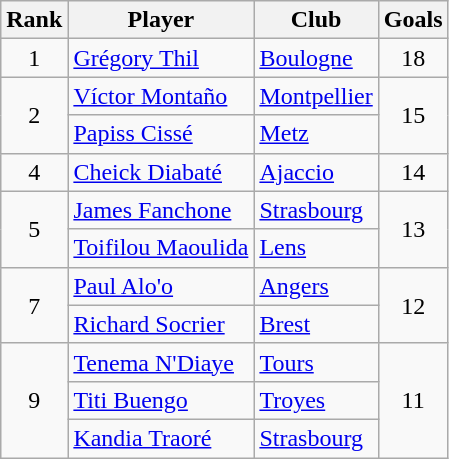<table class="wikitable" style="text-align:center">
<tr>
<th>Rank</th>
<th>Player</th>
<th>Club</th>
<th>Goals</th>
</tr>
<tr>
<td>1</td>
<td align="left"> <a href='#'>Grégory Thil</a></td>
<td align="left"><a href='#'>Boulogne</a></td>
<td>18</td>
</tr>
<tr>
<td rowspan="2">2</td>
<td align="left"> <a href='#'>Víctor Montaño</a></td>
<td align="left"><a href='#'>Montpellier</a></td>
<td rowspan="2">15</td>
</tr>
<tr>
<td align="left"> <a href='#'>Papiss Cissé</a></td>
<td align="left"><a href='#'>Metz</a></td>
</tr>
<tr>
<td>4</td>
<td align="left"> <a href='#'>Cheick Diabaté</a></td>
<td align="left"><a href='#'>Ajaccio</a></td>
<td>14</td>
</tr>
<tr>
<td rowspan="2">5</td>
<td align="left"> <a href='#'>James Fanchone</a></td>
<td align="left"><a href='#'>Strasbourg</a></td>
<td rowspan="2">13</td>
</tr>
<tr>
<td align="left"> <a href='#'>Toifilou Maoulida</a></td>
<td align="left"><a href='#'>Lens</a></td>
</tr>
<tr>
<td rowspan="2">7</td>
<td align="left"> <a href='#'>Paul Alo'o</a></td>
<td align="left"><a href='#'>Angers</a></td>
<td rowspan="2">12</td>
</tr>
<tr>
<td align="left"> <a href='#'>Richard Socrier</a></td>
<td align="left"><a href='#'>Brest</a></td>
</tr>
<tr>
<td rowspan="3">9</td>
<td align="left"> <a href='#'>Tenema N'Diaye</a></td>
<td align="left"><a href='#'>Tours</a></td>
<td rowspan="3">11</td>
</tr>
<tr>
<td align="left"> <a href='#'>Titi Buengo</a></td>
<td align="left"><a href='#'>Troyes</a></td>
</tr>
<tr>
<td align="left"> <a href='#'>Kandia Traoré</a></td>
<td align="left"><a href='#'>Strasbourg</a></td>
</tr>
</table>
